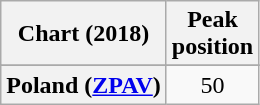<table class="wikitable sortable plainrowheaders">
<tr>
<th scope="col">Chart (2018)</th>
<th scope="col">Peak<br>position</th>
</tr>
<tr>
</tr>
<tr>
</tr>
<tr>
<th scope="row">Poland (<a href='#'>ZPAV</a>)</th>
<td align="center">50</td>
</tr>
</table>
